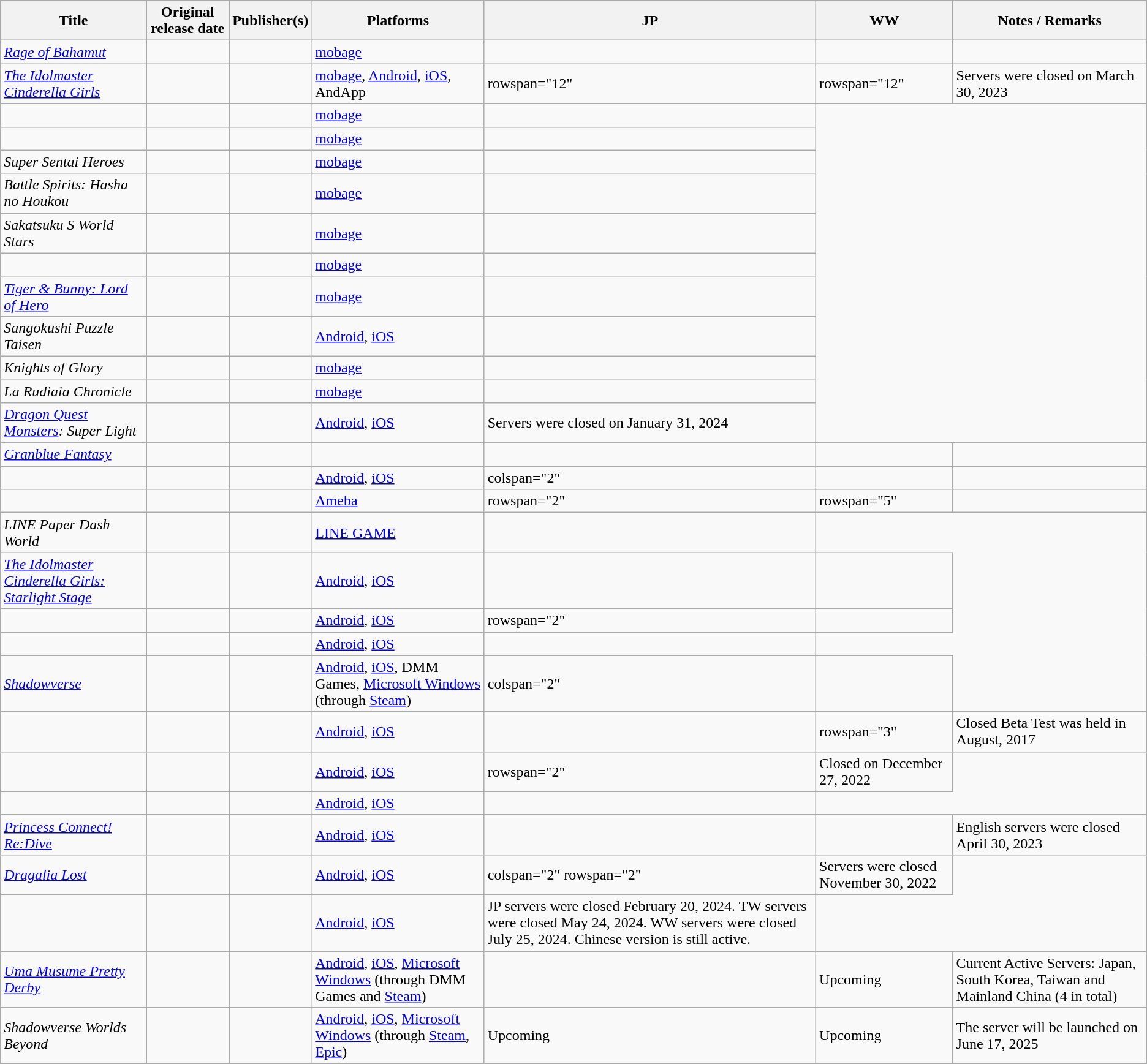<table class="wikitable sortable">
<tr>
<th scope="col">Title</th>
<th scope="col">Original release date</th>
<th scope="col">Publisher(s)</th>
<th scope="col">Platforms</th>
<th scope="col">JP</th>
<th scope="col">WW</th>
<th scope="col">Notes / Remarks</th>
</tr>
<tr>
<td><em><a href='#'>Rage of Bahamut</a></em></td>
<td></td>
<td></td>
<td><a href='#'>mobage</a></td>
<td></td>
<td></td>
<td></td>
</tr>
<tr>
<td><em><a href='#'>The Idolmaster Cinderella Girls</a></em></td>
<td></td>
<td></td>
<td><a href='#'>mobage</a>, <a href='#'>Android</a>, <a href='#'>iOS</a>, AndApp</td>
<td>rowspan="12" </td>
<td>rowspan="12" </td>
<td>Servers were closed on March 30, 2023</td>
</tr>
<tr>
<td></td>
<td></td>
<td></td>
<td><a href='#'>mobage</a></td>
<td></td>
</tr>
<tr>
<td></td>
<td></td>
<td></td>
<td><a href='#'>mobage</a></td>
<td></td>
</tr>
<tr>
<td><em>Super Sentai Heroes</em></td>
<td></td>
<td></td>
<td><a href='#'>mobage</a></td>
<td></td>
</tr>
<tr>
<td><em>Battle Spirits: Hasha no Houkou</em></td>
<td></td>
<td></td>
<td><a href='#'>mobage</a></td>
<td></td>
</tr>
<tr>
<td><em>Sakatsuku S World Stars</em></td>
<td></td>
<td></td>
<td><a href='#'>mobage</a></td>
<td></td>
</tr>
<tr>
<td></td>
<td></td>
<td></td>
<td><a href='#'>mobage</a></td>
<td></td>
</tr>
<tr>
<td><a href='#'><em>Tiger & Bunny: Lord of Hero</em></a></td>
<td></td>
<td></td>
<td><a href='#'>mobage</a></td>
<td></td>
</tr>
<tr>
<td><em>Sangokushi Puzzle Taisen</em></td>
<td></td>
<td></td>
<td><a href='#'>Android</a>, <a href='#'>iOS</a></td>
<td></td>
</tr>
<tr>
<td><em>Knights of Glory</em></td>
<td></td>
<td></td>
<td><a href='#'>mobage</a></td>
<td></td>
</tr>
<tr>
<td><em>La Rudiaia Chronicle</em></td>
<td></td>
<td></td>
<td><a href='#'>mobage</a></td>
<td></td>
</tr>
<tr>
<td><em><a href='#'>Dragon Quest Monsters</a>: Super Light</em></td>
<td></td>
<td></td>
<td><a href='#'>Android</a>, <a href='#'>iOS</a></td>
<td>Servers were closed on January 31, 2024</td>
</tr>
<tr>
<td><em><a href='#'>Granblue Fantasy</a></em></td>
<td></td>
<td></td>
<td></td>
<td></td>
<td></td>
<td></td>
</tr>
<tr>
<td></td>
<td></td>
<td></td>
<td><a href='#'>Android</a>, <a href='#'>iOS</a></td>
<td>colspan="2" </td>
<td></td>
</tr>
<tr>
<td></td>
<td></td>
<td></td>
<td><a href='#'>Ameba</a></td>
<td>rowspan="2" </td>
<td>rowspan="5" </td>
<td></td>
</tr>
<tr>
<td><em>LINE Paper Dash World</em></td>
<td></td>
<td></td>
<td><a href='#'>LINE GAME</a></td>
<td></td>
</tr>
<tr>
<td><em><a href='#'>The Idolmaster Cinderella Girls: Starlight Stage</a></em></td>
<td></td>
<td></td>
<td><a href='#'>Android</a>, <a href='#'>iOS</a></td>
<td></td>
<td></td>
</tr>
<tr>
<td></td>
<td></td>
<td></td>
<td><a href='#'>Android</a>, <a href='#'>iOS</a></td>
<td>rowspan="2" </td>
<td></td>
</tr>
<tr>
<td></td>
<td></td>
<td></td>
<td><a href='#'>Android</a>, <a href='#'>iOS</a></td>
<td></td>
</tr>
<tr>
<td><em><a href='#'>Shadowverse</a></em></td>
<td></td>
<td></td>
<td><a href='#'>Android</a>, <a href='#'>iOS</a>, DMM Games, <a href='#'>Microsoft Windows</a> (through <a href='#'>Steam</a>)</td>
<td>colspan="2" </td>
<td></td>
</tr>
<tr>
<td></td>
<td></td>
<td></td>
<td><a href='#'>Android</a>, <a href='#'>iOS</a></td>
<td></td>
<td>rowspan="3" </td>
<td>Closed Beta Test was held in August, 2017</td>
</tr>
<tr>
<td></td>
<td></td>
<td></td>
<td><a href='#'>Android</a>, <a href='#'>iOS</a></td>
<td>rowspan="2" </td>
<td>Closed on December 27, 2022</td>
</tr>
<tr>
<td></td>
<td></td>
<td></td>
<td><a href='#'>Android</a>, <a href='#'>iOS</a></td>
<td></td>
</tr>
<tr>
<td><em><a href='#'>Princess Connect! Re:Dive</a></em></td>
<td></td>
<td></td>
<td><a href='#'>Android</a>, <a href='#'>iOS</a></td>
<td></td>
<td></td>
<td>English servers were closed April 30, 2023</td>
</tr>
<tr>
<td><em><a href='#'>Dragalia Lost</a></em></td>
<td></td>
<td></td>
<td><a href='#'>Android</a>, <a href='#'>iOS</a></td>
<td>colspan="2" rowspan="2"</td>
<td>Servers were closed November 30, 2022</td>
</tr>
<tr>
<td></td>
<td></td>
<td></td>
<td><a href='#'>Android</a>, <a href='#'>iOS</a></td>
<td>JP servers were closed February 20, 2024. TW servers were closed May 24, 2024.  WW servers were closed July 25, 2024. Chinese version is still active.</td>
</tr>
<tr>
<td><em><a href='#'>Uma Musume Pretty Derby</a></em></td>
<td></td>
<td></td>
<td><a href='#'>Android</a>, <a href='#'>iOS</a>, <a href='#'>Microsoft Windows</a> (through DMM Games and <a href='#'>Steam</a>)</td>
<td></td>
<td>Upcoming</td>
<td>Current Active Servers: Japan, South Korea, Taiwan and Mainland China (4 in total)</td>
</tr>
<tr>
<td><em>Shadowverse Worlds Beyond</em></td>
<td></td>
<td></td>
<td><a href='#'>Android</a>, <a href='#'>iOS</a>, <a href='#'>Microsoft Windows</a> (through <a href='#'>Steam</a>, <a href='#'>Epic</a>)</td>
<td>Upcoming</td>
<td>Upcoming</td>
<td>The server will be launched on June 17, 2025</td>
</tr>
</table>
